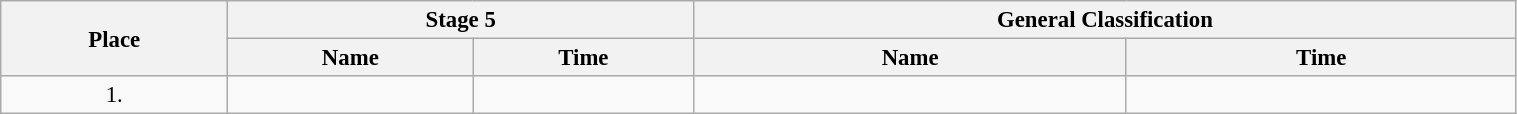<table class=wikitable style="font-size:95%" width="80%">
<tr>
<th rowspan="2">Place</th>
<th colspan="2">Stage 5</th>
<th colspan="2">General Classification</th>
</tr>
<tr>
<th>Name</th>
<th>Time</th>
<th>Name</th>
<th>Time</th>
</tr>
<tr>
<td align="center">1.</td>
<td></td>
<td></td>
<td></td>
<td></td>
</tr>
</table>
